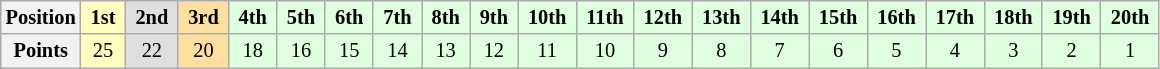<table class="wikitable" style="font-size:85%; text-align:center">
<tr>
<th>Position</th>
<td style="background:#ffffbf;"> <strong>1st</strong> </td>
<td style="background:#dfdfdf;"> <strong>2nd</strong> </td>
<td style="background:#ffdf9f;"> <strong>3rd</strong> </td>
<td style="background:#dfffdf;"> <strong>4th</strong> </td>
<td style="background:#dfffdf;"> <strong>5th</strong> </td>
<td style="background:#dfffdf;"> <strong>6th</strong> </td>
<td style="background:#dfffdf;"> <strong>7th</strong> </td>
<td style="background:#dfffdf;"> <strong>8th</strong> </td>
<td style="background:#dfffdf;"> <strong>9th</strong> </td>
<td style="background:#dfffdf;"> <strong>10th</strong> </td>
<td style="background:#dfffdf;"> <strong>11th</strong> </td>
<td style="background:#dfffdf;"> <strong>12th</strong> </td>
<td style="background:#dfffdf;"> <strong>13th</strong> </td>
<td style="background:#dfffdf;"> <strong>14th</strong> </td>
<td style="background:#dfffdf;"> <strong>15th</strong> </td>
<td style="background:#dfffdf;"> <strong>16th</strong> </td>
<td style="background:#dfffdf;"> <strong>17th</strong> </td>
<td style="background:#dfffdf;"> <strong>18th</strong> </td>
<td style="background:#dfffdf;"> <strong>19th</strong> </td>
<td style="background:#dfffdf;"> <strong>20th</strong> </td>
</tr>
<tr>
<th>Points</th>
<td style="background:#ffffbf;">25</td>
<td style="background:#dfdfdf;">22</td>
<td style="background:#ffdf9f;">20</td>
<td style="background:#dfffdf;">18</td>
<td style="background:#dfffdf;">16</td>
<td style="background:#dfffdf;">15</td>
<td style="background:#dfffdf;">14</td>
<td style="background:#dfffdf;">13</td>
<td style="background:#dfffdf;">12</td>
<td style="background:#dfffdf;">11</td>
<td style="background:#dfffdf;">10</td>
<td style="background:#dfffdf;">9</td>
<td style="background:#dfffdf;">8</td>
<td style="background:#dfffdf;">7</td>
<td style="background:#dfffdf;">6</td>
<td style="background:#dfffdf;">5</td>
<td style="background:#dfffdf;">4</td>
<td style="background:#dfffdf;">3</td>
<td style="background:#dfffdf;">2</td>
<td style="background:#dfffdf;">1</td>
</tr>
</table>
